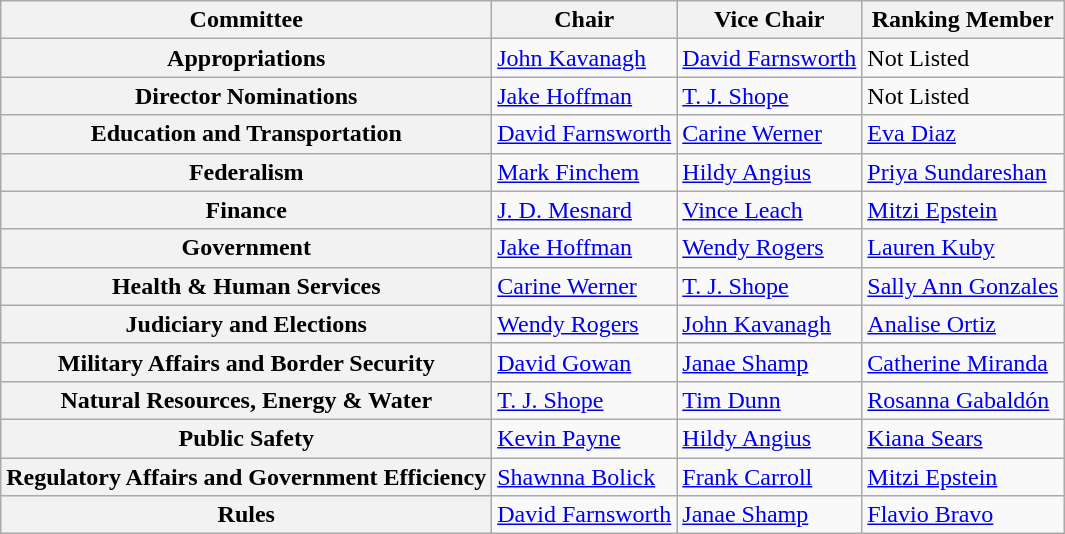<table class="wikitable plainrowheaders">
<tr>
<th>Committee</th>
<th>Chair</th>
<th>Vice Chair</th>
<th>Ranking Member</th>
</tr>
<tr>
<th>Appropriations</th>
<td><a href='#'>John Kavanagh</a></td>
<td><a href='#'>David Farnsworth</a></td>
<td>Not Listed</td>
</tr>
<tr>
<th>Director Nominations</th>
<td><a href='#'>Jake Hoffman</a></td>
<td><a href='#'>T. J. Shope</a></td>
<td>Not Listed</td>
</tr>
<tr>
<th>Education and Transportation</th>
<td><a href='#'>David Farnsworth</a></td>
<td><a href='#'>Carine Werner</a></td>
<td><a href='#'>Eva Diaz</a></td>
</tr>
<tr>
<th>Federalism</th>
<td><a href='#'>Mark Finchem</a></td>
<td><a href='#'>Hildy Angius</a></td>
<td><a href='#'>Priya Sundareshan</a></td>
</tr>
<tr>
<th>Finance</th>
<td><a href='#'>J. D. Mesnard</a></td>
<td><a href='#'>Vince Leach</a></td>
<td><a href='#'>Mitzi Epstein</a></td>
</tr>
<tr>
<th>Government</th>
<td><a href='#'>Jake Hoffman</a></td>
<td><a href='#'>Wendy Rogers</a></td>
<td><a href='#'>Lauren Kuby</a></td>
</tr>
<tr>
<th>Health & Human Services</th>
<td><a href='#'>Carine Werner</a></td>
<td><a href='#'>T. J. Shope</a></td>
<td><a href='#'>Sally Ann Gonzales</a></td>
</tr>
<tr>
<th>Judiciary and Elections</th>
<td><a href='#'>Wendy Rogers</a></td>
<td><a href='#'>John Kavanagh</a></td>
<td><a href='#'>Analise Ortiz</a></td>
</tr>
<tr>
<th>Military Affairs and Border Security</th>
<td><a href='#'>David Gowan</a></td>
<td><a href='#'>Janae Shamp</a></td>
<td><a href='#'>Catherine Miranda</a></td>
</tr>
<tr>
<th>Natural Resources, Energy & Water</th>
<td><a href='#'>T. J. Shope</a></td>
<td><a href='#'>Tim Dunn</a></td>
<td><a href='#'>Rosanna Gabaldón</a></td>
</tr>
<tr>
<th>Public Safety</th>
<td><a href='#'>Kevin Payne</a></td>
<td><a href='#'>Hildy Angius</a></td>
<td><a href='#'>Kiana Sears</a></td>
</tr>
<tr>
<th>Regulatory Affairs and Government Efficiency</th>
<td><a href='#'>Shawnna Bolick</a></td>
<td><a href='#'>Frank Carroll</a></td>
<td><a href='#'>Mitzi Epstein</a></td>
</tr>
<tr>
<th>Rules</th>
<td><a href='#'>David Farnsworth</a></td>
<td><a href='#'>Janae Shamp</a></td>
<td><a href='#'>Flavio Bravo</a></td>
</tr>
</table>
